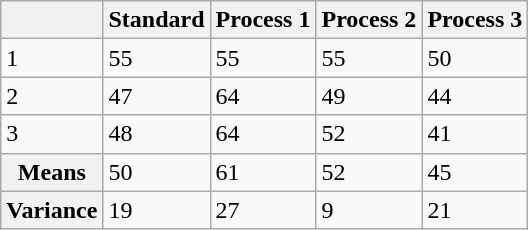<table class="wikitable">
<tr>
<th></th>
<th>Standard</th>
<th>Process 1</th>
<th>Process 2</th>
<th>Process 3</th>
</tr>
<tr>
<td>1</td>
<td>55</td>
<td>55</td>
<td>55</td>
<td>50</td>
</tr>
<tr>
<td>2</td>
<td>47</td>
<td>64</td>
<td>49</td>
<td>44</td>
</tr>
<tr>
<td>3</td>
<td>48</td>
<td>64</td>
<td>52</td>
<td>41</td>
</tr>
<tr>
<th>Means</th>
<td>50</td>
<td>61</td>
<td>52</td>
<td>45</td>
</tr>
<tr>
<th>Variance</th>
<td>19</td>
<td>27</td>
<td>9</td>
<td>21</td>
</tr>
</table>
